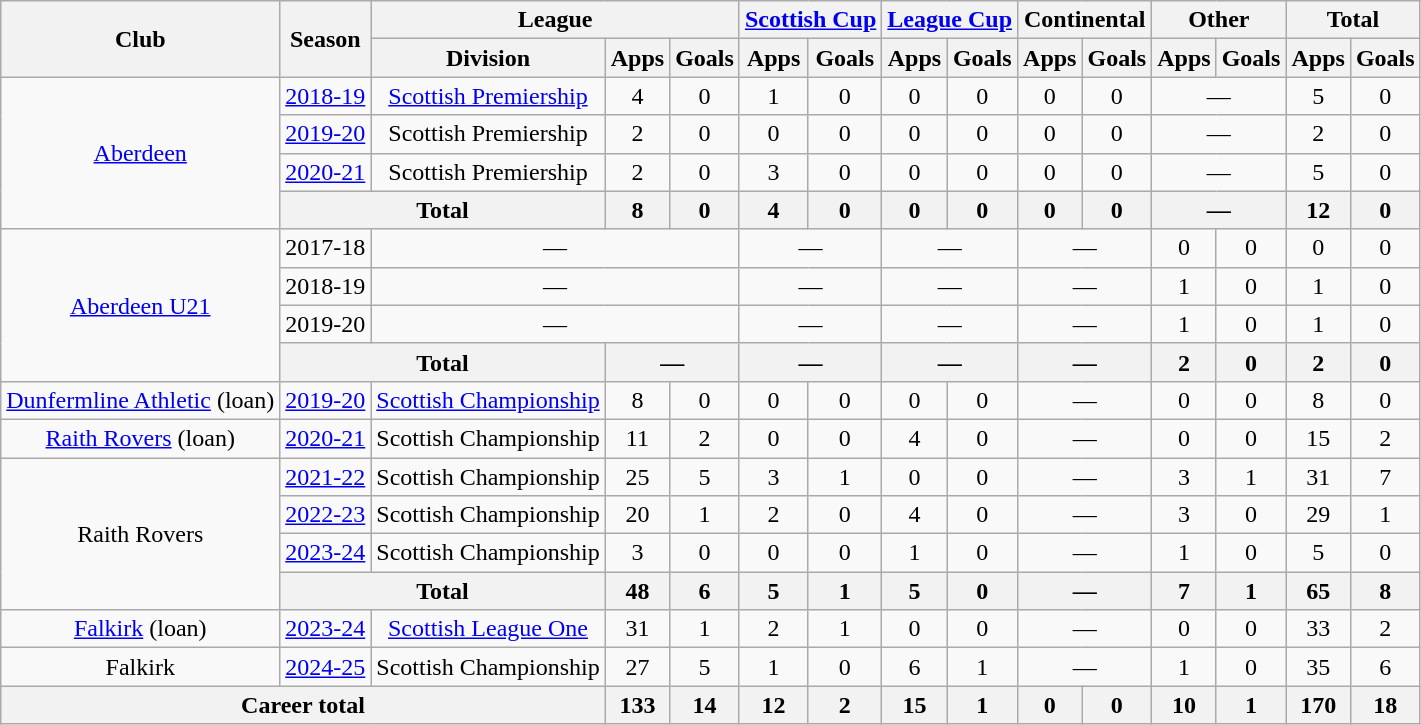<table class="wikitable" style="text-align: center">
<tr>
<th rowspan="2">Club</th>
<th rowspan="2">Season</th>
<th colspan="3">League</th>
<th colspan="2"><a href='#'>Scottish Cup</a></th>
<th colspan="2"><a href='#'>League Cup</a></th>
<th colspan="2">Continental</th>
<th colspan="2">Other</th>
<th colspan="2">Total</th>
</tr>
<tr>
<th>Division</th>
<th>Apps</th>
<th>Goals</th>
<th>Apps</th>
<th>Goals</th>
<th>Apps</th>
<th>Goals</th>
<th>Apps</th>
<th>Goals</th>
<th>Apps</th>
<th>Goals</th>
<th>Apps</th>
<th>Goals</th>
</tr>
<tr>
<td rowspan="4"><a href='#'>Aberdeen</a></td>
<td><a href='#'>2018-19</a></td>
<td><a href='#'>Scottish Premiership</a></td>
<td>4</td>
<td>0</td>
<td>1</td>
<td>0</td>
<td>0</td>
<td>0</td>
<td>0</td>
<td>0</td>
<td colspan="2">—</td>
<td>5</td>
<td>0</td>
</tr>
<tr>
<td><a href='#'>2019-20</a></td>
<td>Scottish Premiership</td>
<td>2</td>
<td>0</td>
<td>0</td>
<td>0</td>
<td>0</td>
<td>0</td>
<td>0</td>
<td>0</td>
<td colspan="2">—</td>
<td>2</td>
<td>0</td>
</tr>
<tr>
<td><a href='#'>2020-21</a></td>
<td>Scottish Premiership</td>
<td>2</td>
<td>0</td>
<td>3</td>
<td>0</td>
<td>0</td>
<td>0</td>
<td>0</td>
<td>0</td>
<td colspan="2">—</td>
<td>5</td>
<td>0</td>
</tr>
<tr>
<th colspan="2">Total</th>
<th>8</th>
<th>0</th>
<th>4</th>
<th>0</th>
<th>0</th>
<th>0</th>
<th>0</th>
<th>0</th>
<th colspan="2">—</th>
<th>12</th>
<th>0</th>
</tr>
<tr>
<td rowspan="4"><a href='#'>Aberdeen U21</a></td>
<td>2017-18</td>
<td colspan="3">—</td>
<td colspan="2">—</td>
<td colspan="2">—</td>
<td colspan="2">—</td>
<td>0</td>
<td>0</td>
<td>0</td>
<td>0</td>
</tr>
<tr>
<td>2018-19</td>
<td colspan="3">—</td>
<td colspan="2">—</td>
<td colspan="2">—</td>
<td colspan="2">—</td>
<td>1</td>
<td>0</td>
<td>1</td>
<td>0</td>
</tr>
<tr>
<td>2019-20</td>
<td colspan="3">—</td>
<td colspan="2">—</td>
<td colspan="2">—</td>
<td colspan="2">—</td>
<td>1</td>
<td>0</td>
<td>1</td>
<td>0</td>
</tr>
<tr>
<th colspan="2">Total</th>
<th colspan="2">—</th>
<th colspan="2">—</th>
<th colspan="2">—</th>
<th colspan="2">—</th>
<th>2</th>
<th>0</th>
<th>2</th>
<th>0</th>
</tr>
<tr>
<td><a href='#'>Dunfermline Athletic</a> (loan)</td>
<td><a href='#'>2019-20</a></td>
<td><a href='#'>Scottish Championship</a></td>
<td>8</td>
<td>0</td>
<td>0</td>
<td>0</td>
<td>0</td>
<td>0</td>
<td colspan="2">—</td>
<td>0</td>
<td>0</td>
<td>8</td>
<td>0</td>
</tr>
<tr>
<td><a href='#'>Raith Rovers</a> (loan)</td>
<td><a href='#'>2020-21</a></td>
<td>Scottish Championship</td>
<td>11</td>
<td>2</td>
<td>0</td>
<td>0</td>
<td>4</td>
<td>0</td>
<td colspan="2">—</td>
<td>0</td>
<td>0</td>
<td>15</td>
<td>2</td>
</tr>
<tr>
<td rowspan="4">Raith Rovers</td>
<td><a href='#'>2021-22</a></td>
<td>Scottish Championship</td>
<td>25</td>
<td>5</td>
<td>3</td>
<td>1</td>
<td>0</td>
<td>0</td>
<td colspan="2">—</td>
<td>3</td>
<td>1</td>
<td>31</td>
<td>7</td>
</tr>
<tr>
<td><a href='#'>2022-23</a></td>
<td>Scottish Championship</td>
<td>20</td>
<td>1</td>
<td>2</td>
<td>0</td>
<td>4</td>
<td>0</td>
<td colspan="2">—</td>
<td>3</td>
<td>0</td>
<td>29</td>
<td>1</td>
</tr>
<tr>
<td><a href='#'>2023-24</a></td>
<td>Scottish Championship</td>
<td>3</td>
<td>0</td>
<td>0</td>
<td>0</td>
<td>1</td>
<td>0</td>
<td colspan="2">—</td>
<td>1</td>
<td>0</td>
<td>5</td>
<td>0</td>
</tr>
<tr>
<th colspan="2">Total</th>
<th>48</th>
<th>6</th>
<th>5</th>
<th>1</th>
<th>5</th>
<th>0</th>
<th colspan="2">—</th>
<th>7</th>
<th>1</th>
<th>65</th>
<th>8</th>
</tr>
<tr>
<td><a href='#'>Falkirk</a> (loan)</td>
<td><a href='#'>2023-24</a></td>
<td><a href='#'>Scottish League One</a></td>
<td>31</td>
<td>1</td>
<td>2</td>
<td>1</td>
<td>0</td>
<td>0</td>
<td colspan="2">—</td>
<td>0</td>
<td>0</td>
<td>33</td>
<td>2</td>
</tr>
<tr>
<td>Falkirk</td>
<td><a href='#'>2024-25</a></td>
<td>Scottish Championship</td>
<td>27</td>
<td>5</td>
<td>1</td>
<td>0</td>
<td>6</td>
<td>1</td>
<td colspan="2">—</td>
<td>1</td>
<td>0</td>
<td>35</td>
<td>6</td>
</tr>
<tr>
<th colspan="3">Career total</th>
<th>133</th>
<th>14</th>
<th>12</th>
<th>2</th>
<th>15</th>
<th>1</th>
<th>0</th>
<th>0</th>
<th>10</th>
<th>1</th>
<th>170</th>
<th>18</th>
</tr>
</table>
